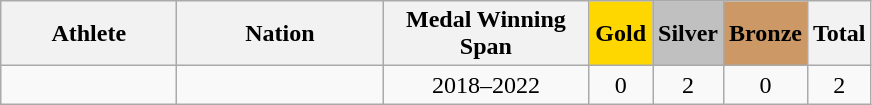<table class="wikitable sortable" style="text-align:center">
<tr>
<th width=110px>Athlete</th>
<th width=130px>Nation</th>
<th width=130px>Medal Winning Span</th>
<th width=35px style="background-color: gold"><strong>Gold</strong></th>
<th width=35px style="background-color: silver"><strong>Silver</strong></th>
<th width=35px style="background-color: #cc9966"><strong>Bronze</strong></th>
<th width=35px>Total</th>
</tr>
<tr>
<td align=left></td>
<td align=left></td>
<td>2018–2022</td>
<td>0</td>
<td>2</td>
<td>0</td>
<td>2</td>
</tr>
</table>
